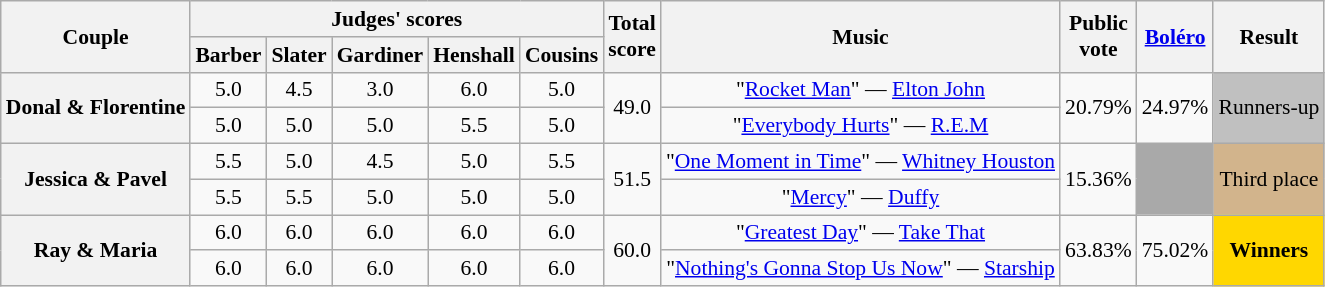<table class="wikitable sortable" style="text-align:center; ; font-size:90%">
<tr>
<th scope="col" rowspan=2>Couple</th>
<th scope="col" colspan=5 class="unsortable">Judges' scores</th>
<th scope="col" rowspan=2>Total<br>score</th>
<th scope="col" rowspan=2 class="unsortable">Music</th>
<th scope="col" rowspan=2>Public<br>vote</th>
<th scope="col" rowspan=2 class="unsortable"><a href='#'>Boléro</a></th>
<th scope="col" rowspan=2 class="unsortable">Result</th>
</tr>
<tr>
<th class="unsortable">Barber</th>
<th class="unsortable">Slater</th>
<th class="unsortable">Gardiner</th>
<th class="unsortable">Henshall</th>
<th class="unsortable">Cousins</th>
</tr>
<tr>
<th scope="row" rowspan=2>Donal & Florentine</th>
<td>5.0</td>
<td>4.5</td>
<td>3.0</td>
<td>6.0</td>
<td>5.0</td>
<td rowspan=2>49.0</td>
<td>"<a href='#'>Rocket Man</a>" — <a href='#'>Elton John</a></td>
<td rowspan="2">20.79%</td>
<td rowspan=2>24.97%</td>
<td rowspan=2 bgcolor="silver">Runners-up</td>
</tr>
<tr>
<td>5.0</td>
<td>5.0</td>
<td>5.0</td>
<td>5.5</td>
<td>5.0</td>
<td>"<a href='#'>Everybody Hurts</a>" — <a href='#'>R.E.M</a></td>
</tr>
<tr>
<th scope="row" rowspan=2>Jessica & Pavel</th>
<td>5.5</td>
<td>5.0</td>
<td>4.5</td>
<td>5.0</td>
<td>5.5</td>
<td rowspan=2>51.5</td>
<td>"<a href='#'>One Moment in Time</a>" — <a href='#'>Whitney Houston</a></td>
<td rowspan="2">15.36%</td>
<td rowspan=2 bgcolor="darkgray"></td>
<td rowspan=2 bgcolor="tan">Third place</td>
</tr>
<tr>
<td>5.5</td>
<td>5.5</td>
<td>5.0</td>
<td>5.0</td>
<td>5.0</td>
<td>"<a href='#'>Mercy</a>" — <a href='#'>Duffy</a></td>
</tr>
<tr>
<th scope="row" rowspan=2>Ray & Maria</th>
<td>6.0</td>
<td>6.0</td>
<td>6.0</td>
<td>6.0</td>
<td>6.0</td>
<td rowspan=2>60.0</td>
<td>"<a href='#'>Greatest Day</a>" — <a href='#'>Take That</a></td>
<td rowspan="2">63.83%</td>
<td rowspan=2>75.02%</td>
<td rowspan=2 bgcolor="gold"><strong>Winners</strong></td>
</tr>
<tr>
<td>6.0</td>
<td>6.0</td>
<td>6.0</td>
<td>6.0</td>
<td>6.0</td>
<td>"<a href='#'>Nothing's Gonna Stop Us Now</a>" — <a href='#'>Starship</a></td>
</tr>
</table>
